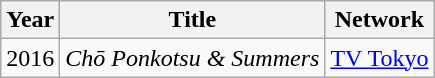<table class="wikitable">
<tr>
<th>Year</th>
<th>Title</th>
<th>Network</th>
</tr>
<tr>
<td>2016</td>
<td><em>Chō Ponkotsu & Summers</em></td>
<td><a href='#'>TV Tokyo</a></td>
</tr>
</table>
